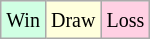<table class="wikitable">
<tr>
<td style="background-color: #d0ffe3;"><small>Win</small></td>
<td style="background-color: #ffffdd;"><small>Draw</small></td>
<td style="background-color: #ffd0e3;"><small>Loss</small></td>
</tr>
</table>
